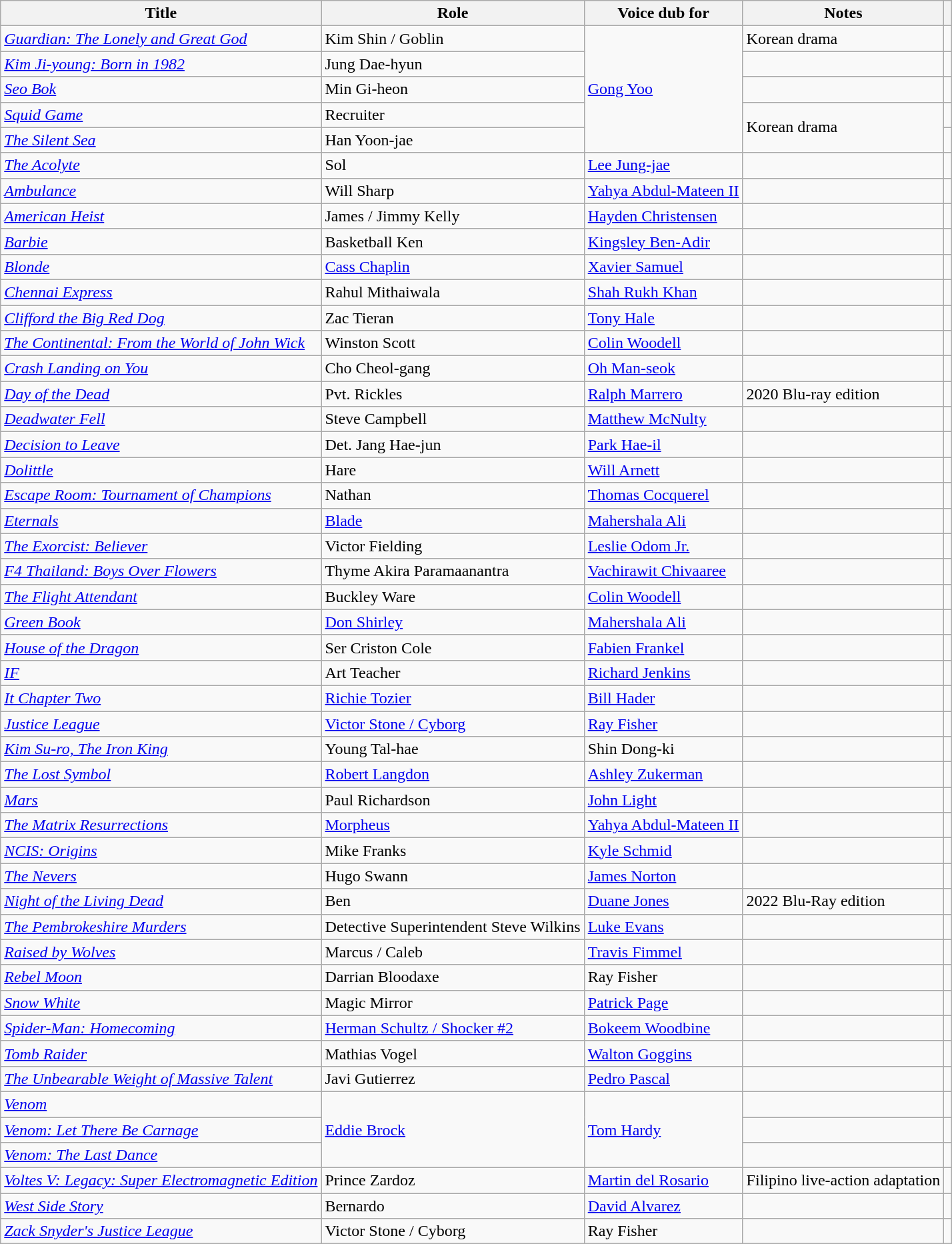<table class="wikitable sortable plainrowheaders">
<tr>
<th>Title</th>
<th>Role</th>
<th>Voice dub for</th>
<th>Notes</th>
<th class="unsortable"></th>
</tr>
<tr>
<td><em><a href='#'>Guardian: The Lonely and Great God</a></em></td>
<td>Kim Shin / Goblin</td>
<td rowspan="5"><a href='#'>Gong Yoo</a></td>
<td>Korean drama</td>
<td></td>
</tr>
<tr>
<td><em><a href='#'>Kim Ji-young: Born in 1982</a></em></td>
<td>Jung Dae-hyun</td>
<td></td>
<td></td>
</tr>
<tr>
<td><em><a href='#'>Seo Bok</a></em></td>
<td>Min Gi-heon</td>
<td></td>
<td></td>
</tr>
<tr>
<td><em><a href='#'>Squid Game</a></em></td>
<td>Recruiter</td>
<td rowspan="2">Korean drama</td>
<td></td>
</tr>
<tr>
<td><em><a href='#'>The Silent Sea</a></em></td>
<td>Han Yoon-jae</td>
<td></td>
</tr>
<tr>
<td><em><a href='#'>The Acolyte</a></em></td>
<td>Sol</td>
<td><a href='#'>Lee Jung-jae</a></td>
<td></td>
<td></td>
</tr>
<tr>
<td><em><a href='#'>Ambulance</a></em></td>
<td>Will Sharp</td>
<td><a href='#'>Yahya Abdul-Mateen II</a></td>
<td></td>
<td></td>
</tr>
<tr>
<td><em><a href='#'>American Heist</a></em></td>
<td>James / Jimmy Kelly</td>
<td><a href='#'>Hayden Christensen</a></td>
<td></td>
<td></td>
</tr>
<tr>
<td><em><a href='#'>Barbie</a></em></td>
<td>Basketball Ken</td>
<td><a href='#'>Kingsley Ben-Adir</a></td>
<td></td>
<td></td>
</tr>
<tr>
<td><em><a href='#'>Blonde</a></em></td>
<td><a href='#'>Cass Chaplin</a></td>
<td><a href='#'>Xavier Samuel</a></td>
<td></td>
<td></td>
</tr>
<tr>
<td><em><a href='#'>Chennai Express</a></em></td>
<td>Rahul Mithaiwala</td>
<td><a href='#'>Shah Rukh Khan</a></td>
<td></td>
<td></td>
</tr>
<tr>
<td><em><a href='#'>Clifford the Big Red Dog</a></em></td>
<td>Zac Tieran</td>
<td><a href='#'>Tony Hale</a></td>
<td></td>
<td></td>
</tr>
<tr>
<td><em><a href='#'>The Continental: From the World of John Wick</a></em></td>
<td>Winston Scott</td>
<td><a href='#'>Colin Woodell</a></td>
<td></td>
<td></td>
</tr>
<tr>
<td><em><a href='#'>Crash Landing on You</a></em></td>
<td>Cho Cheol-gang</td>
<td><a href='#'>Oh Man-seok</a></td>
<td></td>
<td></td>
</tr>
<tr>
<td><em><a href='#'>Day of the Dead</a></em></td>
<td>Pvt. Rickles</td>
<td><a href='#'>Ralph Marrero</a></td>
<td>2020 Blu-ray edition</td>
<td></td>
</tr>
<tr>
<td><em><a href='#'>Deadwater Fell</a></em></td>
<td>Steve Campbell</td>
<td><a href='#'>Matthew McNulty</a></td>
<td></td>
<td></td>
</tr>
<tr>
<td><em><a href='#'>Decision to Leave</a></em></td>
<td>Det. Jang Hae-jun</td>
<td><a href='#'>Park Hae-il</a></td>
<td></td>
<td></td>
</tr>
<tr>
<td><em><a href='#'>Dolittle</a></em></td>
<td>Hare</td>
<td><a href='#'>Will Arnett</a></td>
<td></td>
<td></td>
</tr>
<tr>
<td><em><a href='#'>Escape Room: Tournament of Champions</a></em></td>
<td>Nathan</td>
<td><a href='#'>Thomas Cocquerel</a></td>
<td></td>
<td></td>
</tr>
<tr>
<td><em><a href='#'>Eternals</a></em></td>
<td><a href='#'>Blade</a></td>
<td><a href='#'>Mahershala Ali</a></td>
<td></td>
<td></td>
</tr>
<tr>
<td><em><a href='#'>The Exorcist: Believer</a></em></td>
<td>Victor Fielding</td>
<td><a href='#'>Leslie Odom Jr.</a></td>
<td></td>
<td></td>
</tr>
<tr>
<td><em><a href='#'>F4 Thailand: Boys Over Flowers</a></em></td>
<td>Thyme Akira Paramaanantra</td>
<td><a href='#'>Vachirawit Chivaaree</a></td>
<td></td>
<td></td>
</tr>
<tr>
<td><em><a href='#'>The Flight Attendant</a></em></td>
<td>Buckley Ware</td>
<td><a href='#'>Colin Woodell</a></td>
<td></td>
<td></td>
</tr>
<tr>
<td><em><a href='#'>Green Book</a></em></td>
<td><a href='#'>Don Shirley</a></td>
<td><a href='#'>Mahershala Ali</a></td>
<td></td>
<td></td>
</tr>
<tr>
<td><em><a href='#'>House of the Dragon</a></em></td>
<td>Ser Criston Cole</td>
<td><a href='#'>Fabien Frankel</a></td>
<td></td>
<td></td>
</tr>
<tr>
<td><em><a href='#'>IF</a></em></td>
<td>Art Teacher</td>
<td><a href='#'>Richard Jenkins</a></td>
<td></td>
<td></td>
</tr>
<tr>
<td><em><a href='#'>It Chapter Two</a></em></td>
<td><a href='#'>Richie Tozier</a></td>
<td><a href='#'>Bill Hader</a></td>
<td></td>
<td></td>
</tr>
<tr>
<td><em><a href='#'>Justice League</a></em></td>
<td><a href='#'>Victor Stone / Cyborg</a></td>
<td><a href='#'>Ray Fisher</a></td>
<td></td>
<td></td>
</tr>
<tr>
<td><em><a href='#'>Kim Su-ro, The Iron King</a></em></td>
<td>Young Tal-hae</td>
<td>Shin Dong-ki</td>
<td></td>
<td></td>
</tr>
<tr>
<td><em><a href='#'>The Lost Symbol</a></em></td>
<td><a href='#'>Robert Langdon</a></td>
<td><a href='#'>Ashley Zukerman</a></td>
<td></td>
<td></td>
</tr>
<tr>
<td><em><a href='#'>Mars</a></em></td>
<td>Paul Richardson</td>
<td><a href='#'>John Light</a></td>
<td></td>
<td></td>
</tr>
<tr>
<td><em><a href='#'>The Matrix Resurrections</a></em></td>
<td><a href='#'>Morpheus</a></td>
<td><a href='#'>Yahya Abdul-Mateen II</a></td>
<td></td>
<td></td>
</tr>
<tr>
<td><em><a href='#'>NCIS: Origins</a></em></td>
<td>Mike Franks</td>
<td><a href='#'>Kyle Schmid</a></td>
<td></td>
<td></td>
</tr>
<tr>
<td><em><a href='#'>The Nevers</a></em></td>
<td>Hugo Swann</td>
<td><a href='#'>James Norton</a></td>
<td></td>
<td></td>
</tr>
<tr>
<td><em><a href='#'>Night of the Living Dead</a></em></td>
<td>Ben</td>
<td><a href='#'>Duane Jones</a></td>
<td>2022 Blu-Ray edition</td>
<td></td>
</tr>
<tr>
<td><em><a href='#'>The Pembrokeshire Murders</a></em></td>
<td>Detective Superintendent Steve Wilkins</td>
<td><a href='#'>Luke Evans</a></td>
<td></td>
<td></td>
</tr>
<tr>
<td><em><a href='#'>Raised by Wolves</a></em></td>
<td>Marcus / Caleb</td>
<td><a href='#'>Travis Fimmel</a></td>
<td></td>
<td></td>
</tr>
<tr>
<td><em><a href='#'>Rebel Moon</a></em></td>
<td>Darrian Bloodaxe</td>
<td>Ray Fisher</td>
<td></td>
<td></td>
</tr>
<tr>
<td><em><a href='#'>Snow White</a></em></td>
<td>Magic Mirror</td>
<td><a href='#'>Patrick Page</a></td>
<td></td>
<td></td>
</tr>
<tr>
<td><em><a href='#'>Spider-Man: Homecoming</a></em></td>
<td><a href='#'>Herman Schultz / Shocker #2</a></td>
<td><a href='#'>Bokeem Woodbine</a></td>
<td></td>
<td></td>
</tr>
<tr>
<td><em><a href='#'>Tomb Raider</a></em></td>
<td>Mathias Vogel</td>
<td><a href='#'>Walton Goggins</a></td>
<td></td>
<td></td>
</tr>
<tr>
<td><em><a href='#'>The Unbearable Weight of Massive Talent</a></em></td>
<td>Javi Gutierrez</td>
<td><a href='#'>Pedro Pascal</a></td>
<td></td>
<td></td>
</tr>
<tr>
<td><em><a href='#'>Venom</a></em></td>
<td rowspan="3"><a href='#'>Eddie Brock</a></td>
<td rowspan="3"><a href='#'>Tom Hardy</a></td>
<td></td>
<td></td>
</tr>
<tr>
<td><em><a href='#'>Venom: Let There Be Carnage</a></em></td>
<td></td>
<td></td>
</tr>
<tr>
<td><em><a href='#'>Venom: The Last Dance</a></em></td>
<td></td>
<td></td>
</tr>
<tr>
<td><em><a href='#'>Voltes V: Legacy: Super Electromagnetic Edition</a></em></td>
<td>Prince Zardoz</td>
<td><a href='#'>Martin del Rosario</a></td>
<td>Filipino live-action adaptation</td>
<td></td>
</tr>
<tr>
<td><em><a href='#'>West Side Story</a></em></td>
<td>Bernardo</td>
<td><a href='#'>David Alvarez</a></td>
<td></td>
<td></td>
</tr>
<tr>
<td><em><a href='#'>Zack Snyder's Justice League</a></em></td>
<td>Victor Stone / Cyborg</td>
<td>Ray Fisher</td>
<td></td>
<td></td>
</tr>
</table>
